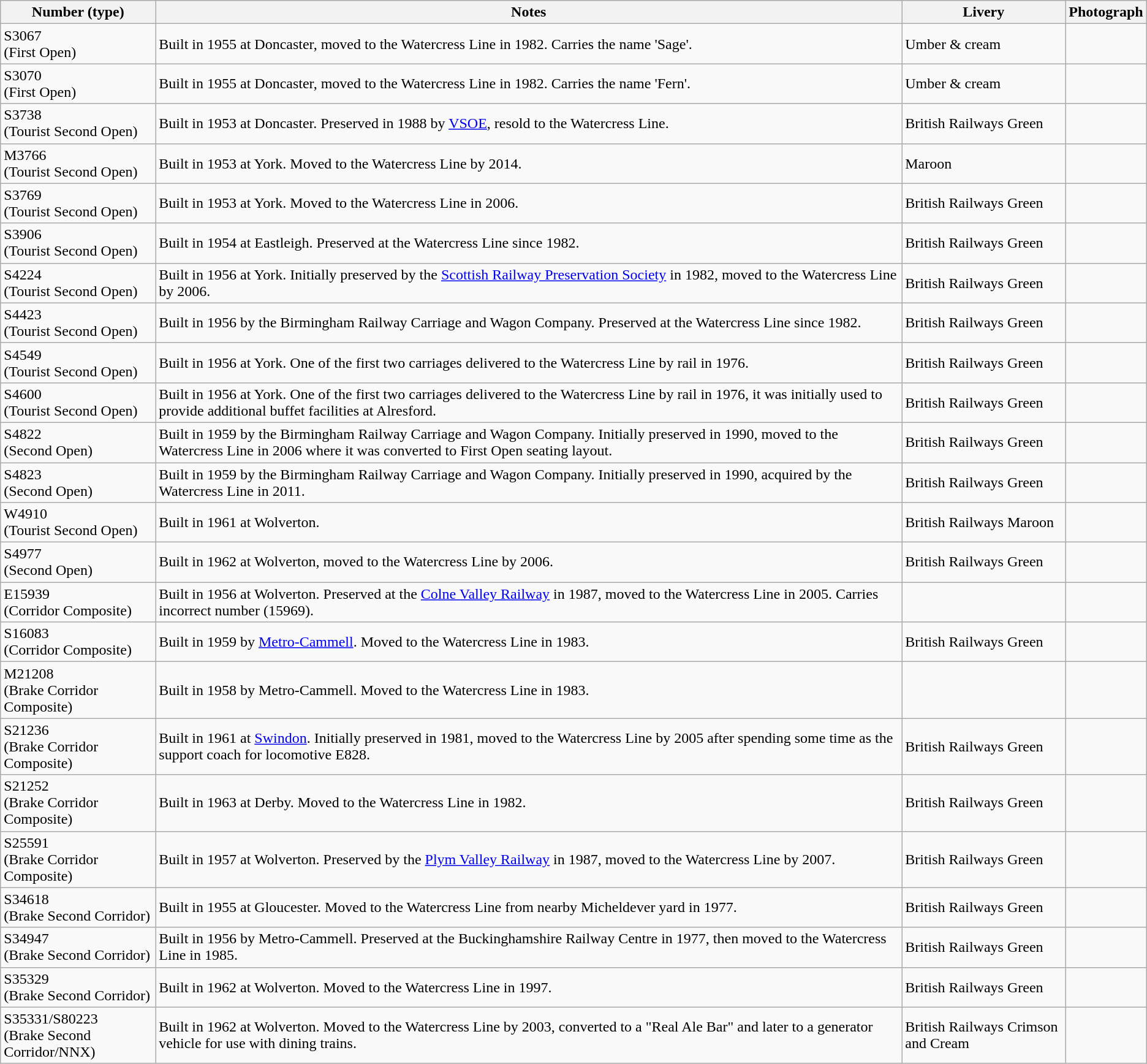<table class="wikitable">
<tr>
<th>Number (type)</th>
<th>Notes</th>
<th>Livery</th>
<th>Photograph</th>
</tr>
<tr>
<td>S3067  <br>(First Open)</td>
<td>Built in 1955 at Doncaster, moved to the Watercress Line in 1982. Carries the name 'Sage'.</td>
<td>Umber & cream</td>
<td></td>
</tr>
<tr>
<td>S3070  <br>(First Open)</td>
<td>Built in 1955 at Doncaster, moved to the Watercress Line in 1982. Carries the name 'Fern'.</td>
<td>Umber & cream</td>
<td></td>
</tr>
<tr>
<td>S3738  <br>(Tourist Second Open)</td>
<td>Built in 1953 at Doncaster. Preserved in 1988 by <a href='#'>VSOE</a>, resold to the Watercress Line.</td>
<td>British Railways Green</td>
<td></td>
</tr>
<tr>
<td>M3766  <br>(Tourist Second Open)</td>
<td>Built in 1953 at York. Moved to the Watercress Line by 2014.</td>
<td>Maroon</td>
<td></td>
</tr>
<tr>
<td>S3769  <br>(Tourist Second Open)</td>
<td>Built in 1953 at York. Moved to the Watercress Line in 2006.</td>
<td>British Railways Green</td>
<td></td>
</tr>
<tr>
<td>S3906  <br>(Tourist Second Open)</td>
<td>Built in 1954 at Eastleigh. Preserved at the Watercress Line since 1982.</td>
<td>British Railways Green</td>
<td></td>
</tr>
<tr>
<td>S4224  <br>(Tourist Second Open)</td>
<td>Built in 1956 at York. Initially preserved by the <a href='#'>Scottish Railway Preservation Society</a> in 1982, moved to the Watercress Line by 2006.</td>
<td>British Railways Green</td>
<td></td>
</tr>
<tr>
<td>S4423  <br>(Tourist Second Open)</td>
<td>Built in 1956 by the Birmingham Railway Carriage and Wagon Company. Preserved at the Watercress Line since 1982.</td>
<td>British Railways Green</td>
<td></td>
</tr>
<tr>
<td>S4549  <br>(Tourist Second Open)</td>
<td>Built in 1956 at York. One of the first two carriages delivered to the Watercress Line by rail in 1976.</td>
<td>British Railways Green</td>
<td></td>
</tr>
<tr>
<td>S4600  <br>(Tourist Second Open)</td>
<td>Built in 1956 at York. One of the first two carriages delivered to the Watercress Line by rail in 1976, it was initially used to provide additional buffet facilities at Alresford.</td>
<td>British Railways Green</td>
<td></td>
</tr>
<tr>
<td>S4822  <br>(Second Open)</td>
<td>Built in 1959 by the Birmingham Railway Carriage and Wagon Company. Initially preserved in 1990, moved to the Watercress Line in 2006 where it was converted to First Open seating layout.</td>
<td>British Railways Green</td>
<td></td>
</tr>
<tr>
<td>S4823  <br>(Second Open)</td>
<td>Built in 1959 by the Birmingham Railway Carriage and Wagon Company. Initially preserved in 1990, acquired by the Watercress Line in 2011.</td>
<td>British Railways Green</td>
<td></td>
</tr>
<tr>
<td>W4910  <br>(Tourist Second Open)</td>
<td>Built in 1961 at Wolverton.</td>
<td>British Railways Maroon</td>
<td></td>
</tr>
<tr>
<td>S4977  <br>(Second Open)</td>
<td>Built in 1962 at Wolverton, moved to the Watercress Line by 2006.</td>
<td>British Railways Green</td>
<td></td>
</tr>
<tr>
<td>E15939  <br>(Corridor Composite)</td>
<td>Built in 1956 at Wolverton. Preserved at the <a href='#'>Colne Valley Railway</a> in 1987, moved to the Watercress Line in 2005. Carries incorrect number (15969).</td>
<td></td>
<td></td>
</tr>
<tr>
<td>S16083  <br>(Corridor Composite)</td>
<td>Built in 1959 by <a href='#'>Metro-Cammell</a>. Moved to the Watercress Line in 1983.</td>
<td>British Railways Green</td>
<td></td>
</tr>
<tr>
<td>M21208  <br>(Brake Corridor Composite)</td>
<td>Built in 1958 by Metro-Cammell. Moved to the Watercress Line in 1983.</td>
<td></td>
<td></td>
</tr>
<tr>
<td>S21236  <br>(Brake Corridor Composite)</td>
<td>Built in 1961 at <a href='#'>Swindon</a>. Initially preserved in 1981, moved to the Watercress Line by 2005 after spending some time as the support coach for locomotive E828.</td>
<td>British Railways Green</td>
<td></td>
</tr>
<tr>
<td>S21252  <br>(Brake Corridor Composite)</td>
<td>Built in 1963 at Derby. Moved to the Watercress Line in 1982.</td>
<td>British Railways Green</td>
<td></td>
</tr>
<tr>
<td>S25591  <br>(Brake Corridor Composite)</td>
<td>Built in 1957 at Wolverton. Preserved by the <a href='#'>Plym Valley Railway</a> in 1987, moved to the Watercress Line by 2007.</td>
<td>British Railways Green</td>
<td></td>
</tr>
<tr>
<td>S34618  <br>(Brake Second Corridor)</td>
<td>Built in 1955 at Gloucester. Moved to the Watercress Line from nearby Micheldever yard in 1977.</td>
<td>British Railways Green</td>
<td></td>
</tr>
<tr>
<td>S34947  <br>(Brake Second Corridor)</td>
<td>Built in 1956 by Metro-Cammell. Preserved at the Buckinghamshire Railway Centre in 1977, then moved to the Watercress Line in 1985.</td>
<td>British Railways Green</td>
<td></td>
</tr>
<tr>
<td>S35329  <br>(Brake Second Corridor)</td>
<td>Built in 1962 at Wolverton. Moved to the Watercress Line in 1997.</td>
<td>British Railways Green</td>
<td></td>
</tr>
<tr>
<td>S35331/S80223<br>(Brake Second Corridor/NNX)</td>
<td>Built in 1962 at Wolverton. Moved to the Watercress Line by 2003, converted to a "Real Ale Bar" and later to a generator vehicle for use with dining trains.</td>
<td>British Railways Crimson and Cream</td>
<td></td>
</tr>
</table>
